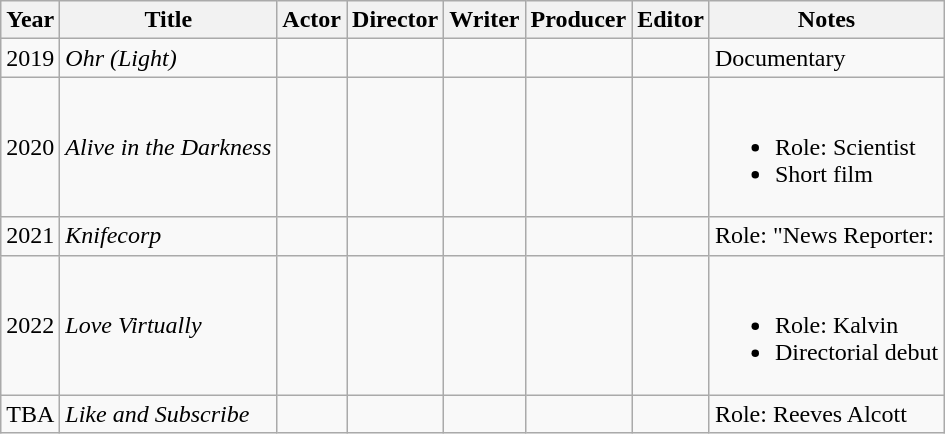<table class="wikitable">
<tr>
<th>Year</th>
<th>Title</th>
<th>Actor</th>
<th>Director</th>
<th>Writer</th>
<th>Producer</th>
<th>Editor</th>
<th>Notes</th>
</tr>
<tr>
<td>2019</td>
<td><em>Ohr (Light)</em></td>
<td></td>
<td></td>
<td></td>
<td></td>
<td></td>
<td>Documentary</td>
</tr>
<tr>
<td>2020</td>
<td><em>Alive in the Darkness</em></td>
<td></td>
<td></td>
<td></td>
<td></td>
<td></td>
<td><br><ul><li>Role: Scientist</li><li>Short film</li></ul></td>
</tr>
<tr>
<td>2021</td>
<td><em>Knifecorp</em></td>
<td></td>
<td></td>
<td></td>
<td></td>
<td></td>
<td>Role: "News Reporter:</td>
</tr>
<tr>
<td>2022</td>
<td><em>Love Virtually</em></td>
<td></td>
<td></td>
<td></td>
<td></td>
<td></td>
<td><br><ul><li>Role: Kalvin</li><li>Directorial debut</li></ul></td>
</tr>
<tr>
<td>TBA</td>
<td><em>Like and Subscribe</em></td>
<td></td>
<td></td>
<td></td>
<td></td>
<td></td>
<td>Role: Reeves Alcott</td>
</tr>
</table>
